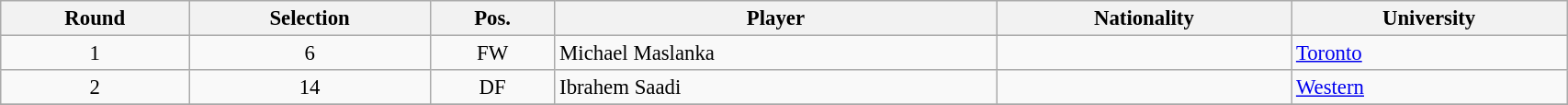<table class="wikitable sortable" style="width:90%; text-align:center; font-size:95%; text-align:left;">
<tr>
<th>Round</th>
<th>Selection</th>
<th>Pos.</th>
<th>Player</th>
<th>Nationality</th>
<th>University</th>
</tr>
<tr>
<td align=center>1</td>
<td align=center>6</td>
<td align=center>FW</td>
<td>Michael Maslanka</td>
<td></td>
<td><a href='#'>Toronto</a></td>
</tr>
<tr>
<td align=center>2</td>
<td align=center>14</td>
<td align=center>DF</td>
<td>Ibrahem Saadi</td>
<td></td>
<td><a href='#'>Western</a></td>
</tr>
<tr>
</tr>
</table>
